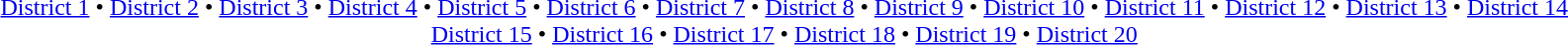<table id=toc class=toc summary=Contents>
<tr>
<td style="text-align:center;"><br><a href='#'>District 1</a> • <a href='#'>District 2</a> • <a href='#'>District 3</a> • <a href='#'>District 4</a> • <a href='#'>District 5</a> • <a href='#'>District 6</a> • <a href='#'>District 7</a> • <a href='#'>District 8</a> • <a href='#'>District 9</a> • <a href='#'>District 10</a> • <a href='#'>District 11</a> • <a href='#'>District 12</a> • <a href='#'>District 13</a> • <a href='#'>District 14</a><br><a href='#'>District 15</a> • <a href='#'>District 16</a> • <a href='#'>District 17</a> • <a href='#'>District 18</a> • <a href='#'>District 19</a> • <a href='#'>District 20</a></td>
</tr>
</table>
